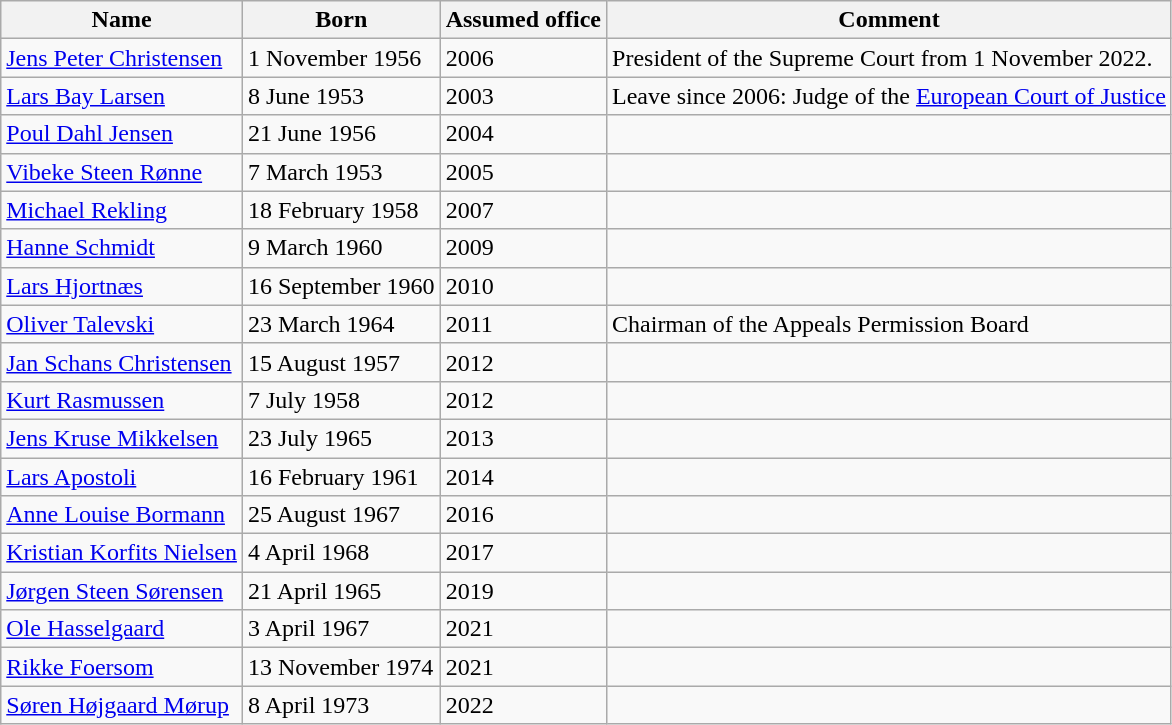<table class="wikitable sortable">
<tr>
<th>Name</th>
<th>Born</th>
<th>Assumed office</th>
<th>Comment</th>
</tr>
<tr>
<td><a href='#'>Jens Peter Christensen</a></td>
<td>1 November 1956</td>
<td>2006</td>
<td>President of the Supreme Court from 1 November 2022.</td>
</tr>
<tr>
<td><a href='#'>Lars Bay Larsen</a></td>
<td>8 June 1953</td>
<td>2003</td>
<td>Leave since 2006: Judge of the <a href='#'>European Court of Justice</a></td>
</tr>
<tr>
<td><a href='#'>Poul Dahl Jensen</a></td>
<td>21 June 1956</td>
<td>2004</td>
<td></td>
</tr>
<tr>
<td><a href='#'>Vibeke Steen Rønne</a></td>
<td>7 March 1953</td>
<td>2005</td>
<td></td>
</tr>
<tr>
<td><a href='#'>Michael Rekling</a></td>
<td>18 February 1958</td>
<td>2007</td>
<td></td>
</tr>
<tr>
<td><a href='#'>Hanne Schmidt</a></td>
<td>9 March 1960</td>
<td>2009</td>
<td></td>
</tr>
<tr>
<td><a href='#'>Lars Hjortnæs</a></td>
<td>16 September 1960</td>
<td>2010</td>
<td></td>
</tr>
<tr>
<td><a href='#'>Oliver Talevski</a></td>
<td>23 March 1964</td>
<td>2011</td>
<td>Chairman of the Appeals Permission Board</td>
</tr>
<tr>
<td><a href='#'>Jan Schans Christensen</a></td>
<td>15 August 1957</td>
<td>2012</td>
<td></td>
</tr>
<tr>
<td><a href='#'>Kurt Rasmussen</a></td>
<td>7 July 1958</td>
<td>2012</td>
<td></td>
</tr>
<tr>
<td><a href='#'>Jens Kruse Mikkelsen</a></td>
<td>23 July 1965</td>
<td>2013</td>
<td></td>
</tr>
<tr>
<td><a href='#'>Lars Apostoli</a></td>
<td>16 February 1961</td>
<td>2014</td>
<td></td>
</tr>
<tr>
<td><a href='#'>Anne Louise Bormann</a></td>
<td>25 August 1967</td>
<td>2016</td>
<td></td>
</tr>
<tr>
<td><a href='#'>Kristian Korfits Nielsen</a></td>
<td>4 April 1968</td>
<td>2017</td>
<td></td>
</tr>
<tr>
<td><a href='#'>Jørgen Steen Sørensen</a></td>
<td>21 April 1965</td>
<td>2019</td>
<td></td>
</tr>
<tr>
<td><a href='#'>Ole Hasselgaard</a></td>
<td>3 April 1967</td>
<td>2021</td>
<td></td>
</tr>
<tr>
<td><a href='#'>Rikke Foersom</a></td>
<td>13 November 1974</td>
<td>2021</td>
<td></td>
</tr>
<tr>
<td><a href='#'>Søren Højgaard Mørup</a></td>
<td>8 April 1973</td>
<td>2022</td>
<td></td>
</tr>
</table>
